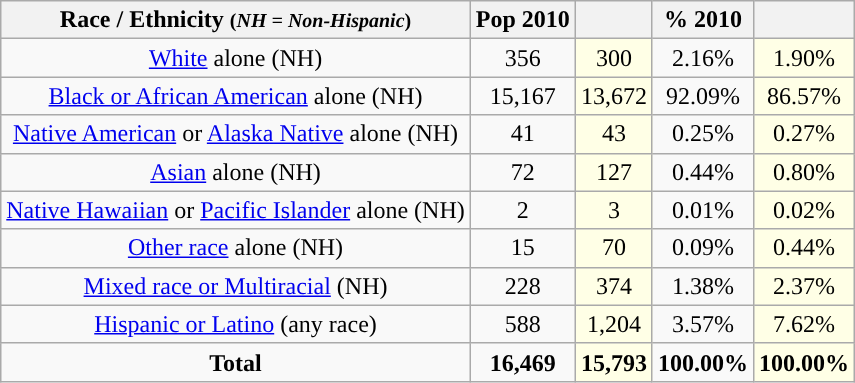<table class="wikitable" style="text-align:center;">
<tr>
<th>Race / Ethnicity <small>(<em>NH = Non-Hispanic</em>)</small></th>
<th>Pop 2010</th>
<th></th>
<th>% 2010</th>
<th></th>
</tr>
<tr>
<td><a href='#'>White</a> alone (NH)</td>
<td>356</td>
<td style='background: #ffffe6;'>300</td>
<td>2.16%</td>
<td style='background: #ffffe6;'>1.90%</td>
</tr>
<tr>
<td><a href='#'>Black or African American</a> alone (NH)</td>
<td>15,167</td>
<td style='background: #ffffe6;'>13,672</td>
<td>92.09%</td>
<td style='background: #ffffe6;'>86.57%</td>
</tr>
<tr>
<td><a href='#'>Native American</a> or <a href='#'>Alaska Native</a> alone (NH)</td>
<td>41</td>
<td style='background: #ffffe6;'>43</td>
<td>0.25%</td>
<td style='background: #ffffe6;'>0.27%</td>
</tr>
<tr>
<td><a href='#'>Asian</a> alone (NH)</td>
<td>72</td>
<td style='background: #ffffe6;'>127</td>
<td>0.44%</td>
<td style='background: #ffffe6;'>0.80%</td>
</tr>
<tr>
<td><a href='#'>Native Hawaiian</a> or <a href='#'>Pacific Islander</a> alone (NH)</td>
<td>2</td>
<td style='background: #ffffe6;'>3</td>
<td>0.01%</td>
<td style='background: #ffffe6;'>0.02%</td>
</tr>
<tr>
<td><a href='#'>Other race</a> alone (NH)</td>
<td>15</td>
<td style='background: #ffffe6;'>70</td>
<td>0.09%</td>
<td style='background: #ffffe6;'>0.44%</td>
</tr>
<tr>
<td><a href='#'>Mixed race or Multiracial</a> (NH)</td>
<td>228</td>
<td style='background: #ffffe6;'>374</td>
<td>1.38%</td>
<td style='background: #ffffe6;'>2.37%</td>
</tr>
<tr>
<td><a href='#'>Hispanic or Latino</a> (any race)</td>
<td>588</td>
<td style='background: #ffffe6;'>1,204</td>
<td>3.57%</td>
<td style='background: #ffffe6;'>7.62%</td>
</tr>
<tr>
<td><strong>Total</strong></td>
<td><strong>16,469</strong></td>
<td style='background: #ffffe6;'><strong>15,793</strong></td>
<td><strong>100.00%</strong></td>
<td style='background: #ffffe6;'><strong>100.00%</strong></td>
</tr>
</table>
